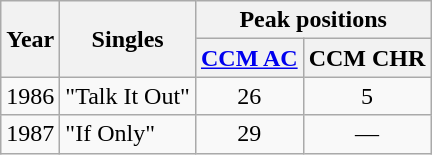<table class="wikitable">
<tr>
<th rowspan="2">Year</th>
<th rowspan="2">Singles</th>
<th colspan="2">Peak positions</th>
</tr>
<tr>
<th><a href='#'>CCM AC</a><br></th>
<th>CCM CHR<br></th>
</tr>
<tr>
<td>1986</td>
<td>"Talk It Out"</td>
<td align="center">26</td>
<td align="center">5</td>
</tr>
<tr>
<td>1987</td>
<td>"If Only"</td>
<td align="center">29</td>
<td align="center">—</td>
</tr>
</table>
